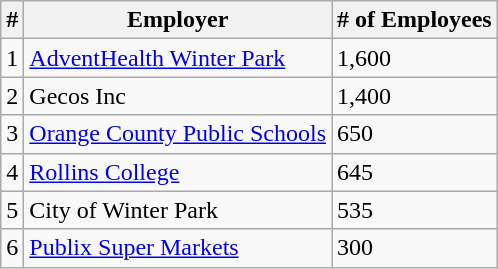<table class="wikitable">
<tr>
<th>#</th>
<th>Employer</th>
<th># of Employees</th>
</tr>
<tr>
<td>1</td>
<td><a href='#'>AdventHealth Winter Park</a></td>
<td>1,600</td>
</tr>
<tr>
<td>2</td>
<td>Gecos Inc</td>
<td>1,400</td>
</tr>
<tr>
<td>3</td>
<td><a href='#'>Orange County Public Schools</a></td>
<td>650</td>
</tr>
<tr>
<td>4</td>
<td><a href='#'>Rollins College</a></td>
<td>645</td>
</tr>
<tr>
<td>5</td>
<td>City of Winter Park</td>
<td>535</td>
</tr>
<tr>
<td>6</td>
<td><a href='#'>Publix Super Markets</a></td>
<td>300</td>
</tr>
</table>
